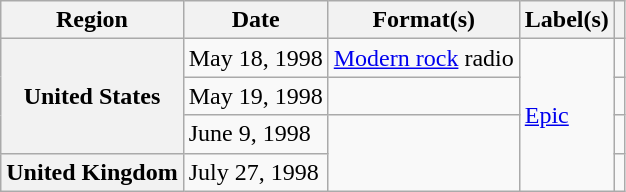<table class="wikitable plainrowheaders">
<tr>
<th scope="col">Region</th>
<th scope="col">Date</th>
<th scope="col">Format(s)</th>
<th scope="col">Label(s)</th>
<th scope="col"></th>
</tr>
<tr>
<th scope="row" rowspan="3">United States</th>
<td>May 18, 1998</td>
<td><a href='#'>Modern rock</a> radio</td>
<td rowspan="4"><a href='#'>Epic</a></td>
<td align="center"></td>
</tr>
<tr>
<td>May 19, 1998</td>
<td></td>
<td align="center"></td>
</tr>
<tr>
<td>June 9, 1998</td>
<td rowspan="2"></td>
<td align="center"></td>
</tr>
<tr>
<th scope="row">United Kingdom</th>
<td>July 27, 1998</td>
<td align="center"></td>
</tr>
</table>
